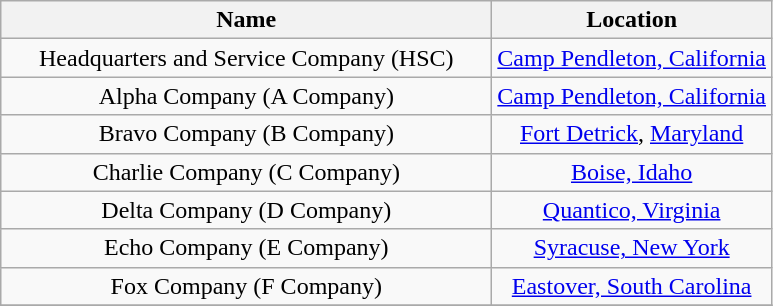<table class="wikitable" style="text-align: center;">
<tr>
<th style="width:20em">Name</th>
<th>Location</th>
</tr>
<tr>
<td align="center">Headquarters and Service Company (HSC)</td>
<td><a href='#'>Camp Pendleton, California</a></td>
</tr>
<tr>
<td align="center">Alpha Company (A Company)</td>
<td><a href='#'>Camp Pendleton, California</a></td>
</tr>
<tr>
<td align="center">Bravo Company (B Company)</td>
<td><a href='#'>Fort Detrick</a>, <a href='#'>Maryland</a></td>
</tr>
<tr>
<td align="center">Charlie Company (C Company)</td>
<td><a href='#'>Boise, Idaho</a></td>
</tr>
<tr>
<td align="center">Delta Company (D Company)</td>
<td><a href='#'>Quantico, Virginia</a></td>
</tr>
<tr>
<td align="center">Echo Company (E Company)</td>
<td><a href='#'>Syracuse, New York</a></td>
</tr>
<tr>
<td align="center">Fox Company (F Company)</td>
<td><a href='#'>Eastover, South Carolina</a></td>
</tr>
<tr>
</tr>
</table>
